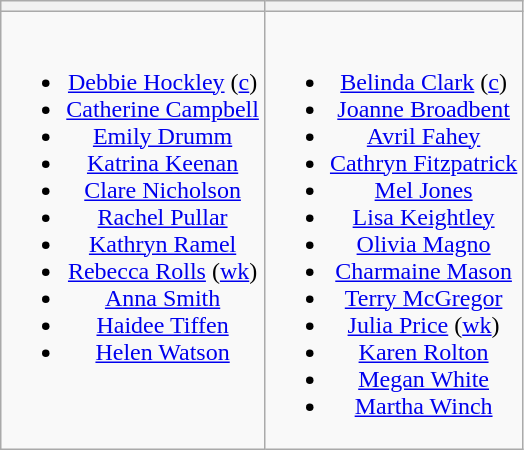<table class="wikitable" style="text-align:center">
<tr>
<th></th>
<th></th>
</tr>
<tr style="vertical-align:top">
<td><br><ul><li><a href='#'>Debbie Hockley</a> (<a href='#'>c</a>)</li><li><a href='#'>Catherine Campbell</a></li><li><a href='#'>Emily Drumm</a></li><li><a href='#'>Katrina Keenan</a></li><li><a href='#'>Clare Nicholson</a></li><li><a href='#'>Rachel Pullar</a></li><li><a href='#'>Kathryn Ramel</a></li><li><a href='#'>Rebecca Rolls</a> (<a href='#'>wk</a>)</li><li><a href='#'>Anna Smith</a></li><li><a href='#'>Haidee Tiffen</a></li><li><a href='#'>Helen Watson</a></li></ul></td>
<td><br><ul><li><a href='#'>Belinda Clark</a> (<a href='#'>c</a>)</li><li><a href='#'>Joanne Broadbent</a></li><li><a href='#'>Avril Fahey</a></li><li><a href='#'>Cathryn Fitzpatrick</a></li><li><a href='#'>Mel Jones</a></li><li><a href='#'>Lisa Keightley</a></li><li><a href='#'>Olivia Magno</a></li><li><a href='#'>Charmaine Mason</a></li><li><a href='#'>Terry McGregor</a></li><li><a href='#'>Julia Price</a> (<a href='#'>wk</a>)</li><li><a href='#'>Karen Rolton</a></li><li><a href='#'>Megan White</a></li><li><a href='#'>Martha Winch</a></li></ul></td>
</tr>
</table>
